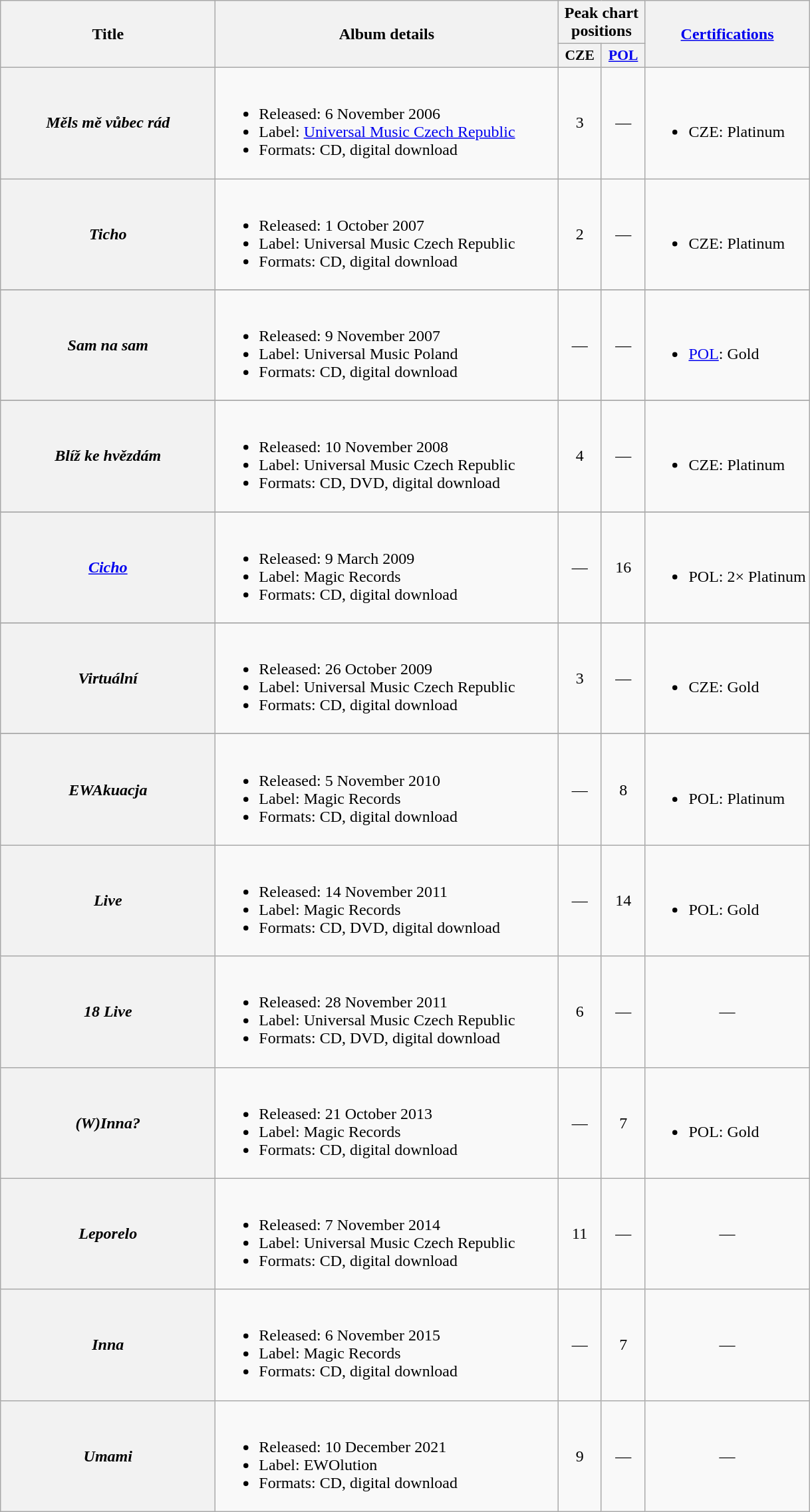<table class="wikitable plainrowheaders" style="text-align:center;">
<tr>
<th scope="col" rowspan="2" style="width:13em;">Title</th>
<th scope="col" rowspan="2" style="width:21em;">Album details</th>
<th scope="col" colspan="2" style="width:5em;">Peak chart positions</th>
<th scope="col" rowspan="2"><a href='#'>Certifications</a></th>
</tr>
<tr>
<th scope="col" style="width:2.2em;font-size:90%;">CZE<br></th>
<th scope="col" style="width:2.2em;font-size:90%;"><a href='#'>POL</a><br></th>
</tr>
<tr>
<th scope="row"><em>Měls mě vůbec rád</em></th>
<td style="text-align:left;"><br><ul><li>Released: 6 November 2006</li><li>Label: <a href='#'>Universal Music Czech Republic</a></li><li>Formats: CD, digital download</li></ul></td>
<td>3</td>
<td>—</td>
<td style="text-align:left;"><br><ul><li>CZE: Platinum</li></ul></td>
</tr>
<tr>
<th scope="row"><em>Ticho</em></th>
<td style="text-align:left;"><br><ul><li>Released: 1 October 2007</li><li>Label: Universal Music Czech Republic</li><li>Formats: CD, digital download</li></ul></td>
<td>2</td>
<td>—</td>
<td style="text-align:left;"><br><ul><li>CZE: Platinum</li></ul></td>
</tr>
<tr>
</tr>
<tr>
<th scope="row"><em>Sam na sam</em></th>
<td style="text-align:left;"><br><ul><li>Released: 9 November 2007</li><li>Label: Universal Music Poland</li><li>Formats: CD, digital download</li></ul></td>
<td>—</td>
<td>—</td>
<td style="text-align:left;"><br><ul><li><a href='#'>POL</a>: Gold</li></ul></td>
</tr>
<tr>
</tr>
<tr>
<th scope="row"><em>Blíž ke hvězdám</em></th>
<td style="text-align:left;"><br><ul><li>Released: 10 November 2008</li><li>Label: Universal Music Czech Republic</li><li>Formats: CD, DVD, digital download</li></ul></td>
<td>4</td>
<td>—</td>
<td style="text-align:left;"><br><ul><li>CZE: Platinum</li></ul></td>
</tr>
<tr>
</tr>
<tr>
<th scope="row"><em><a href='#'>Cicho</a></em></th>
<td style="text-align:left;"><br><ul><li>Released: 9 March 2009</li><li>Label: Magic Records</li><li>Formats: CD, digital download</li></ul></td>
<td>—</td>
<td>16</td>
<td style="text-align:left;"><br><ul><li>POL: 2× Platinum</li></ul></td>
</tr>
<tr>
</tr>
<tr>
<th scope="row"><em>Virtuální</em></th>
<td style="text-align:left;"><br><ul><li>Released: 26 October 2009</li><li>Label: Universal Music Czech Republic</li><li>Formats: CD, digital download</li></ul></td>
<td>3</td>
<td>—</td>
<td style="text-align:left;"><br><ul><li>CZE: Gold</li></ul></td>
</tr>
<tr>
</tr>
<tr>
<th scope="row"><em>EWAkuacja</em></th>
<td style="text-align:left;"><br><ul><li>Released: 5 November 2010</li><li>Label: Magic Records</li><li>Formats: CD, digital download</li></ul></td>
<td>—</td>
<td>8</td>
<td style="text-align:left;"><br><ul><li>POL: Platinum</li></ul></td>
</tr>
<tr>
<th scope="row"><em>Live</em></th>
<td style="text-align:left;"><br><ul><li>Released: 14 November 2011</li><li>Label: Magic Records</li><li>Formats: CD, DVD, digital download</li></ul></td>
<td>—</td>
<td>14</td>
<td style="text-align:left;"><br><ul><li>POL: Gold</li></ul></td>
</tr>
<tr>
<th scope="row"><em>18 Live</em></th>
<td style="text-align:left;"><br><ul><li>Released: 28 November 2011</li><li>Label: Universal Music Czech Republic</li><li>Formats: CD, DVD, digital download</li></ul></td>
<td>6</td>
<td>—</td>
<td>—</td>
</tr>
<tr>
<th scope="row"><em>(W)Inna?</em></th>
<td style="text-align:left;"><br><ul><li>Released: 21 October 2013</li><li>Label: Magic Records</li><li>Formats: CD, digital download</li></ul></td>
<td>—</td>
<td>7</td>
<td style="text-align:left;"><br><ul><li>POL: Gold</li></ul></td>
</tr>
<tr>
<th scope="row"><em>Leporelo</em></th>
<td style="text-align:left;"><br><ul><li>Released: 7 November 2014</li><li>Label: Universal Music Czech Republic</li><li>Formats: CD, digital download</li></ul></td>
<td>11</td>
<td>—</td>
<td>—</td>
</tr>
<tr>
<th scope="row"><em>Inna</em></th>
<td style="text-align:left;"><br><ul><li>Released: 6 November 2015</li><li>Label: Magic Records</li><li>Formats: CD, digital download</li></ul></td>
<td>—</td>
<td>7</td>
<td>—</td>
</tr>
<tr>
<th scope="row"><em>Umami</em></th>
<td style="text-align:left;"><br><ul><li>Released: 10 December 2021</li><li>Label: EWOlution</li><li>Formats: CD, digital download</li></ul></td>
<td>9</td>
<td>—</td>
<td>—</td>
</tr>
</table>
